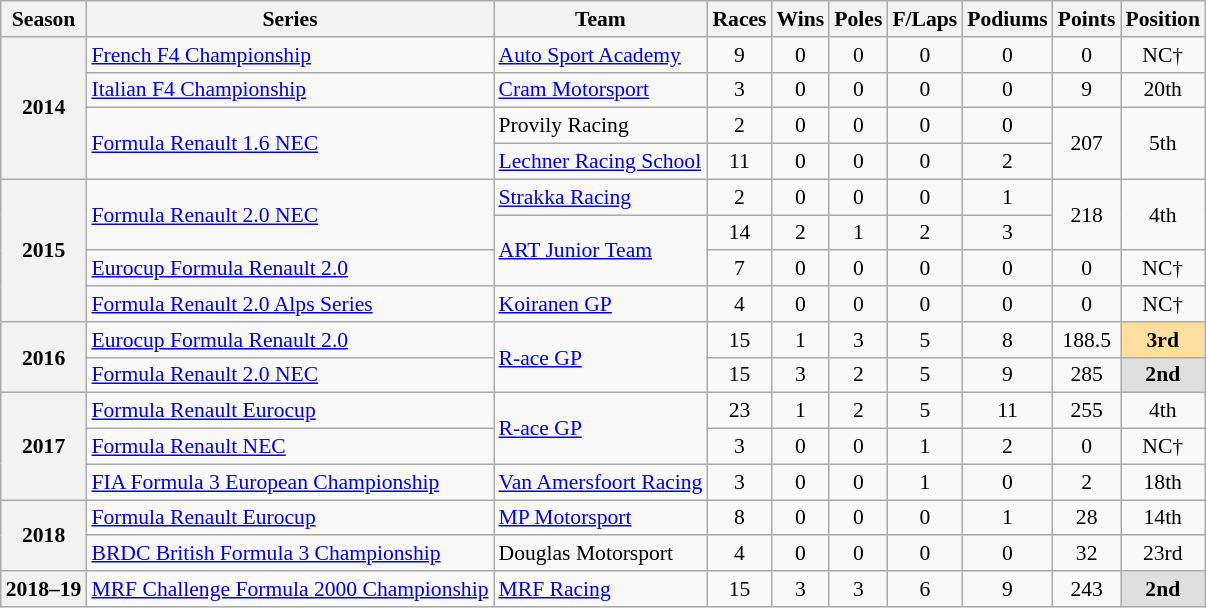<table class="wikitable" style="font-size: 90%; text-align:center">
<tr>
<th>Season</th>
<th>Series</th>
<th>Team</th>
<th>Races</th>
<th>Wins</th>
<th>Poles</th>
<th>F/Laps</th>
<th>Podiums</th>
<th>Points</th>
<th>Position</th>
</tr>
<tr>
<th rowspan="4">2014</th>
<td align=left><a href='#'>French F4 Championship</a></td>
<td align=left><a href='#'>Auto Sport Academy</a></td>
<td>9</td>
<td>0</td>
<td>0</td>
<td>0</td>
<td>0</td>
<td>0</td>
<td>NC†</td>
</tr>
<tr>
<td align=left><a href='#'>Italian F4 Championship</a></td>
<td align=left><a href='#'>Cram Motorsport</a></td>
<td>3</td>
<td>0</td>
<td>0</td>
<td>0</td>
<td>0</td>
<td>9</td>
<td>20th</td>
</tr>
<tr>
<td rowspan="2" align=left><a href='#'>Formula Renault 1.6 NEC</a></td>
<td align=left>Provily Racing</td>
<td>2</td>
<td>0</td>
<td>0</td>
<td>0</td>
<td>0</td>
<td rowspan="2">207</td>
<td rowspan="2">5th</td>
</tr>
<tr>
<td align=left><a href='#'>Lechner Racing School</a></td>
<td>11</td>
<td>0</td>
<td>0</td>
<td>0</td>
<td>2</td>
</tr>
<tr>
<th rowspan="4">2015</th>
<td rowspan="2" align="left"><a href='#'>Formula Renault 2.0 NEC</a></td>
<td align="left"><a href='#'>Strakka Racing</a></td>
<td>2</td>
<td>0</td>
<td>0</td>
<td>0</td>
<td>1</td>
<td rowspan="2">218</td>
<td rowspan="2">4th</td>
</tr>
<tr>
<td rowspan="2" align=left><a href='#'>ART Junior Team</a></td>
<td>14</td>
<td>2</td>
<td>1</td>
<td>2</td>
<td>3</td>
</tr>
<tr>
<td align=left><a href='#'>Eurocup Formula Renault 2.0</a></td>
<td>7</td>
<td>0</td>
<td>0</td>
<td>0</td>
<td>0</td>
<td>0</td>
<td>NC†</td>
</tr>
<tr>
<td align=left><a href='#'>Formula Renault 2.0 Alps Series</a></td>
<td align=left><a href='#'>Koiranen GP</a></td>
<td>4</td>
<td>0</td>
<td>0</td>
<td>0</td>
<td>0</td>
<td>0</td>
<td>NC†</td>
</tr>
<tr>
<th rowspan=2>2016</th>
<td align=left><a href='#'>Eurocup Formula Renault 2.0</a></td>
<td rowspan="2" align="left"><a href='#'>R-ace GP</a></td>
<td>15</td>
<td>1</td>
<td>3</td>
<td>5</td>
<td>8</td>
<td>188.5</td>
<td style="background:#FFDF9F;"><strong>3rd</strong></td>
</tr>
<tr>
<td align=left><a href='#'>Formula Renault 2.0 NEC</a></td>
<td>15</td>
<td>3</td>
<td>2</td>
<td>5</td>
<td>9</td>
<td>285</td>
<td style="background:#DFDFDF;"><strong>2nd</strong></td>
</tr>
<tr>
<th rowspan=3>2017</th>
<td align=left><a href='#'>Formula Renault Eurocup</a></td>
<td rowspan="2" align=left><a href='#'>R-ace GP</a></td>
<td>23</td>
<td>1</td>
<td>2</td>
<td>5</td>
<td>11</td>
<td>255</td>
<td>4th</td>
</tr>
<tr>
<td align=left><a href='#'>Formula Renault NEC</a></td>
<td>3</td>
<td>0</td>
<td>0</td>
<td>1</td>
<td>2</td>
<td>0</td>
<td>NC†</td>
</tr>
<tr>
<td align=left><a href='#'>FIA Formula 3 European Championship</a></td>
<td align=left><a href='#'>Van Amersfoort Racing</a></td>
<td>3</td>
<td>0</td>
<td>0</td>
<td>1</td>
<td>0</td>
<td>2</td>
<td>18th</td>
</tr>
<tr>
<th rowspan=2>2018</th>
<td align=left><a href='#'>Formula Renault Eurocup</a></td>
<td align=left><a href='#'>MP Motorsport</a></td>
<td>8</td>
<td>0</td>
<td>0</td>
<td>0</td>
<td>1</td>
<td>28</td>
<td>14th</td>
</tr>
<tr>
<td align=left><a href='#'>BRDC British Formula 3 Championship</a></td>
<td align=left>Douglas Motorsport</td>
<td>4</td>
<td>0</td>
<td>0</td>
<td>0</td>
<td>0</td>
<td>32</td>
<td>23rd</td>
</tr>
<tr>
<th>2018–19</th>
<td align=left><a href='#'>MRF Challenge Formula 2000 Championship</a></td>
<td align=left><a href='#'>MRF Racing</a></td>
<td>15</td>
<td>3</td>
<td>3</td>
<td>6</td>
<td>9</td>
<td>243</td>
<td style="background:#DFDFDF;"><strong>2nd</strong></td>
</tr>
</table>
